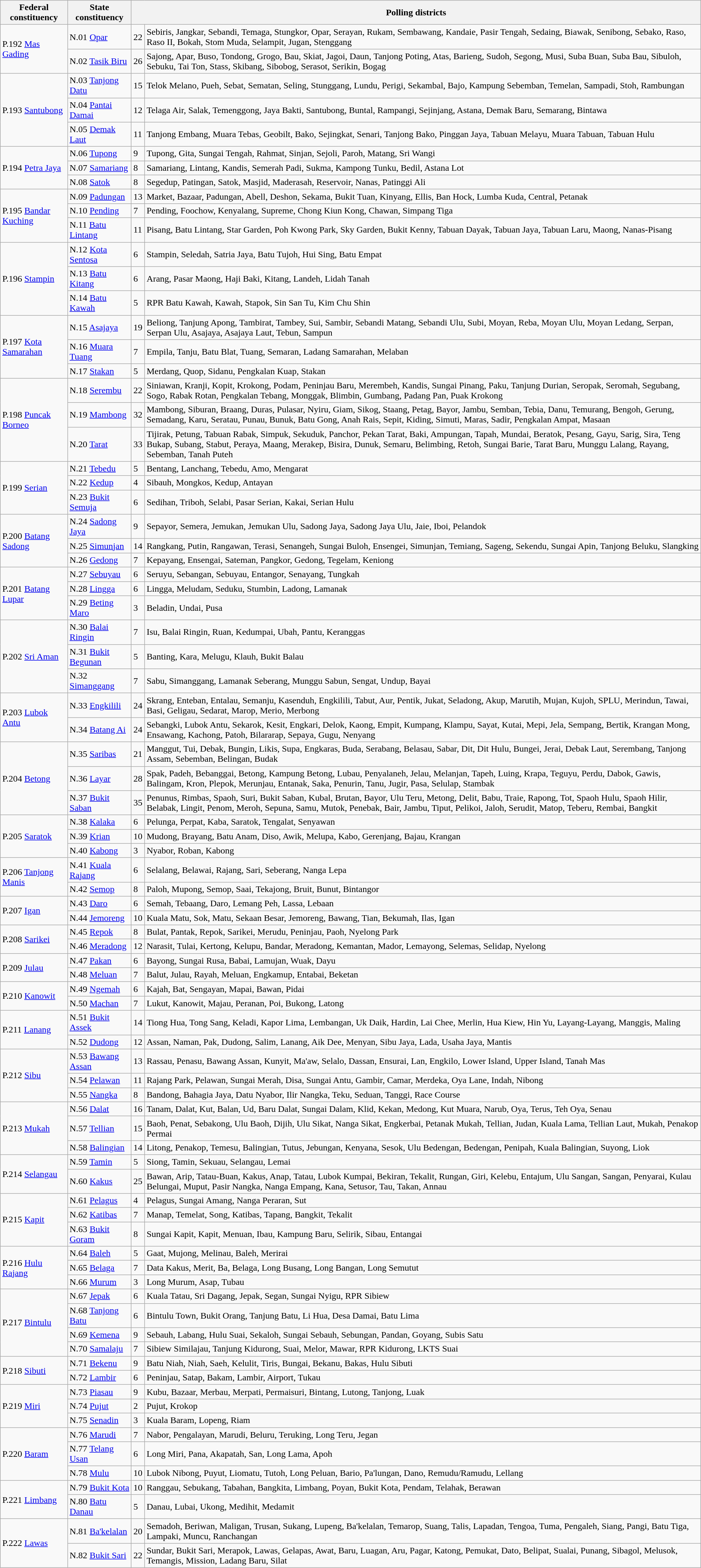<table class="wikitable sortable">
<tr>
<th>Federal constituency</th>
<th>State constituency</th>
<th colspan=2>Polling districts</th>
</tr>
<tr>
<td rowspan=2>P.192 <a href='#'>Mas Gading</a></td>
<td>N.01 <a href='#'>Opar</a></td>
<td>22</td>
<td>Sebiris, Jangkar, Sebandi, Temaga, Stungkor, Opar, Serayan, Rukam, Sembawang, Kandaie, Pasir Tengah, Sedaing, Biawak, Senibong, Sebako, Raso, Raso II, Bokah, Stom Muda, Selampit, Jugan, Stenggang</td>
</tr>
<tr>
<td>N.02 <a href='#'>Tasik Biru</a></td>
<td>26</td>
<td>Sajong, Apar, Buso, Tondong, Grogo, Bau, Skiat, Jagoi, Daun, Tanjong Poting, Atas, Barieng, Sudoh, Segong, Musi, Suba Buan, Suba Bau, Sibuloh, Sebuku, Tai Ton, Stass, Skibang, Sibobog, Serasot, Serikin, Bogag</td>
</tr>
<tr>
<td rowspan=3>P.193 <a href='#'>Santubong</a></td>
<td>N.03 <a href='#'>Tanjong Datu</a></td>
<td>15</td>
<td>Telok Melano, Pueh, Sebat, Sematan, Seling, Stunggang, Lundu, Perigi, Sekambal, Bajo, Kampung Sebemban, Temelan, Sampadi, Stoh, Rambungan</td>
</tr>
<tr>
<td>N.04 <a href='#'>Pantai Damai</a></td>
<td>12</td>
<td>Telaga Air, Salak, Temenggong, Jaya Bakti, Santubong, Buntal, Rampangi, Sejinjang, Astana, Demak Baru, Semarang, Bintawa</td>
</tr>
<tr>
<td>N.05 <a href='#'>Demak Laut</a></td>
<td>11</td>
<td>Tanjong Embang, Muara Tebas, Geobilt, Bako, Sejingkat, Senari, Tanjong Bako, Pinggan Jaya, Tabuan Melayu, Muara Tabuan, Tabuan Hulu</td>
</tr>
<tr>
<td rowspan=3>P.194 <a href='#'>Petra Jaya</a></td>
<td>N.06 <a href='#'>Tupong</a></td>
<td>9</td>
<td>Tupong, Gita, Sungai Tengah, Rahmat, Sinjan, Sejoli, Paroh, Matang, Sri Wangi</td>
</tr>
<tr>
<td>N.07 <a href='#'>Samariang</a></td>
<td>8</td>
<td>Samariang, Lintang, Kandis, Semerah Padi, Sukma, Kampong Tunku, Bedil, Astana Lot</td>
</tr>
<tr>
<td>N.08 <a href='#'>Satok</a></td>
<td>8</td>
<td>Segedup, Patingan, Satok, Masjid, Maderasah, Reservoir, Nanas, Patinggi Ali</td>
</tr>
<tr>
<td rowspan=3>P.195 <a href='#'>Bandar Kuching</a></td>
<td>N.09 <a href='#'>Padungan</a></td>
<td>13</td>
<td>Market, Bazaar, Padungan, Abell, Deshon, Sekama, Bukit Tuan, Kinyang, Ellis, Ban Hock, Lumba Kuda, Central, Petanak</td>
</tr>
<tr>
<td>N.10 <a href='#'>Pending</a></td>
<td>7</td>
<td>Pending, Foochow, Kenyalang, Supreme, Chong Kiun Kong, Chawan, Simpang Tiga</td>
</tr>
<tr>
<td>N.11 <a href='#'>Batu Lintang</a></td>
<td>11</td>
<td>Pisang, Batu Lintang, Star Garden, Poh Kwong Park, Sky Garden, Bukit Kenny, Tabuan Dayak, Tabuan Jaya, Tabuan Laru, Maong, Nanas-Pisang</td>
</tr>
<tr>
<td rowspan=3>P.196 <a href='#'>Stampin</a></td>
<td>N.12 <a href='#'>Kota Sentosa</a></td>
<td>6</td>
<td>Stampin, Seledah, Satria Jaya, Batu Tujoh, Hui Sing, Batu Empat</td>
</tr>
<tr>
<td>N.13 <a href='#'>Batu Kitang</a></td>
<td>6</td>
<td>Arang, Pasar Maong, Haji Baki, Kitang, Landeh, Lidah Tanah</td>
</tr>
<tr>
<td>N.14 <a href='#'>Batu Kawah</a></td>
<td>5</td>
<td>RPR Batu Kawah, Kawah, Stapok, Sin San Tu, Kim Chu Shin</td>
</tr>
<tr>
<td rowspan=3>P.197 <a href='#'>Kota Samarahan</a></td>
<td>N.15 <a href='#'>Asajaya</a></td>
<td>19</td>
<td>Beliong, Tanjung Apong, Tambirat, Tambey, Sui, Sambir, Sebandi Matang, Sebandi Ulu, Subi, Moyan, Reba, Moyan Ulu, Moyan Ledang, Serpan, Serpan Ulu, Asajaya, Asajaya Laut, Tebun, Sampun</td>
</tr>
<tr>
<td>N.16 <a href='#'>Muara Tuang</a></td>
<td>7</td>
<td>Empila, Tanju, Batu Blat, Tuang, Semaran, Ladang Samarahan, Melaban</td>
</tr>
<tr>
<td>N.17 <a href='#'>Stakan</a></td>
<td>5</td>
<td>Merdang, Quop, Sidanu, Pengkalan Kuap, Stakan</td>
</tr>
<tr>
<td rowspan=3>P.198 <a href='#'>Puncak Borneo</a></td>
<td>N.18 <a href='#'>Serembu</a></td>
<td>22</td>
<td>Siniawan, Kranji, Kopit, Krokong, Podam, Peninjau Baru, Merembeh, Kandis, Sungai Pinang, Paku, Tanjung Durian, Seropak, Seromah, Segubang, Sogo, Rabak Rotan, Pengkalan Tebang, Monggak, Blimbin, Gumbang, Padang Pan, Puak Krokong</td>
</tr>
<tr>
<td>N.19 <a href='#'>Mambong</a></td>
<td>32</td>
<td>Mambong, Siburan, Braang, Duras, Pulasar, Nyiru, Giam, Sikog, Staang, Petag, Bayor, Jambu, Semban, Tebia, Danu, Temurang, Bengoh, Gerung, Semadang, Karu, Seratau, Punau, Bunuk, Batu Gong, Anah Rais, Sepit, Kiding, Simuti, Maras, Sadir, Pengkalan Ampat, Masaan</td>
</tr>
<tr>
<td>N.20 <a href='#'>Tarat</a></td>
<td>33</td>
<td>Tijirak, Petung, Tabuan Rabak, Simpuk, Sekuduk, Panchor, Pekan Tarat, Baki, Ampungan, Tapah, Mundai, Beratok, Pesang, Gayu, Sarig, Sira, Teng Bukap, Subang, Stabut, Peraya, Maang, Merakep, Bisira, Dunuk, Semaru, Belimbing, Retoh, Sungai Barie, Tarat Baru, Munggu Lalang, Rayang, Sebemban, Tanah Puteh</td>
</tr>
<tr>
<td rowspan=3>P.199 <a href='#'>Serian</a></td>
<td>N.21 <a href='#'>Tebedu</a></td>
<td>5</td>
<td>Bentang, Lanchang, Tebedu, Amo, Mengarat</td>
</tr>
<tr>
<td>N.22 <a href='#'>Kedup</a></td>
<td>4</td>
<td>Sibauh, Mongkos, Kedup, Antayan</td>
</tr>
<tr>
<td>N.23 <a href='#'>Bukit Semuja</a></td>
<td>6</td>
<td>Sedihan, Triboh, Selabi, Pasar Serian, Kakai, Serian Hulu</td>
</tr>
<tr>
<td rowspan=3>P.200 <a href='#'>Batang Sadong</a></td>
<td>N.24 <a href='#'>Sadong Jaya</a></td>
<td>9</td>
<td>Sepayor, Semera, Jemukan, Jemukan Ulu, Sadong Jaya, Sadong Jaya Ulu, Jaie, Iboi, Pelandok</td>
</tr>
<tr>
<td>N.25 <a href='#'>Simunjan</a></td>
<td>14</td>
<td>Rangkang, Putin, Rangawan, Terasi, Senangeh, Sungai Buloh, Ensengei, Simunjan, Temiang, Sageng, Sekendu, Sungai Apin, Tanjong Beluku, Slangking</td>
</tr>
<tr>
<td>N.26 <a href='#'>Gedong</a></td>
<td>7</td>
<td>Kepayang, Ensengai, Sateman, Pangkor, Gedong, Tegelam, Keniong</td>
</tr>
<tr>
<td rowspan=3>P.201 <a href='#'>Batang Lupar</a></td>
<td>N.27 <a href='#'>Sebuyau</a></td>
<td>6</td>
<td>Seruyu, Sebangan, Sebuyau, Entangor, Senayang, Tungkah</td>
</tr>
<tr>
<td>N.28 <a href='#'>Lingga</a></td>
<td>6</td>
<td>Lingga, Meludam, Seduku, Stumbin, Ladong, Lamanak</td>
</tr>
<tr>
<td>N.29 <a href='#'>Beting Maro</a></td>
<td>3</td>
<td>Beladin, Undai, Pusa</td>
</tr>
<tr>
<td rowspan=3>P.202 <a href='#'>Sri Aman</a></td>
<td>N.30 <a href='#'>Balai Ringin</a></td>
<td>7</td>
<td>Isu, Balai Ringin, Ruan, Kedumpai, Ubah, Pantu, Keranggas</td>
</tr>
<tr>
<td>N.31 <a href='#'>Bukit Begunan</a></td>
<td>5</td>
<td>Banting, Kara, Melugu, Klauh, Bukit Balau</td>
</tr>
<tr>
<td>N.32 <a href='#'>Simanggang</a></td>
<td>7</td>
<td>Sabu, Simanggang, Lamanak Seberang, Munggu Sabun, Sengat, Undup, Bayai</td>
</tr>
<tr>
<td rowspan=2>P.203 <a href='#'>Lubok Antu</a></td>
<td>N.33 <a href='#'>Engkilili</a></td>
<td>24</td>
<td>Skrang, Enteban, Entalau, Semanju, Kasenduh, Engkilili, Tabut, Aur, Pentik, Jukat, Seladong, Akup, Marutih, Mujan, Kujoh, SPLU, Merindun, Tawai, Basi, Geligau, Sedarat, Marop, Merio, Merbong</td>
</tr>
<tr>
<td>N.34 <a href='#'>Batang Ai</a></td>
<td>24</td>
<td>Sebangki, Lubok Antu, Sekarok, Kesit, Engkari, Delok, Kaong, Empit, Kumpang, Klampu, Sayat, Kutai, Mepi, Jela, Sempang, Bertik, Krangan Mong, Ensawang, Kachong, Patoh, Bilararap, Sepaya, Gugu, Nenyang</td>
</tr>
<tr>
<td rowspan=3>P.204 <a href='#'>Betong</a></td>
<td>N.35 <a href='#'>Saribas</a></td>
<td>21</td>
<td>Manggut, Tui, Debak, Bungin, Likis, Supa, Engkaras, Buda, Serabang, Belasau, Sabar, Dit, Dit Hulu, Bungei, Jerai, Debak Laut, Serembang, Tanjong Assam, Sebemban, Belingan, Budak</td>
</tr>
<tr>
<td>N.36 <a href='#'>Layar</a></td>
<td>28</td>
<td>Spak, Padeh, Bebanggai, Betong, Kampung Betong, Lubau, Penyalaneh, Jelau, Melanjan, Tapeh, Luing, Krapa, Teguyu, Perdu, Dabok, Gawis, Balingam, Kron, Plepok, Merunjau, Entanak, Saka, Penurin, Tanu, Jugir, Pasa, Selulap, Stambak</td>
</tr>
<tr>
<td>N.37 <a href='#'>Bukit Saban</a></td>
<td>35</td>
<td>Penunus, Rimbas, Spaoh, Suri, Bukit Saban, Kubal, Brutan, Bayor, Ulu Teru, Metong, Delit, Babu, Traie, Rapong, Tot, Spaoh Hulu, Spaoh Hilir, Belabak, Lingit, Penom, Meroh, Sepuna, Samu, Mutok, Penebak, Bair, Jambu, Tiput, Pelikoi, Jaloh, Serudit, Matop, Teberu, Rembai, Bangkit</td>
</tr>
<tr>
<td rowspan=3>P.205 <a href='#'>Saratok</a></td>
<td>N.38 <a href='#'>Kalaka</a></td>
<td>6</td>
<td>Pelunga, Perpat, Kaba, Saratok, Tengalat, Senyawan</td>
</tr>
<tr>
<td>N.39 <a href='#'>Krian</a></td>
<td>10</td>
<td>Mudong, Brayang, Batu Anam, Diso, Awik, Melupa, Kabo, Gerenjang, Bajau, Krangan</td>
</tr>
<tr>
<td>N.40 <a href='#'>Kabong</a></td>
<td>3</td>
<td>Nyabor, Roban, Kabong</td>
</tr>
<tr>
<td rowspan=2>P.206 <a href='#'>Tanjong Manis</a></td>
<td>N.41 <a href='#'>Kuala Rajang</a></td>
<td>6</td>
<td>Selalang, Belawai, Rajang, Sari, Seberang, Nanga Lepa</td>
</tr>
<tr>
<td>N.42 <a href='#'>Semop</a></td>
<td>8</td>
<td>Paloh, Mupong, Semop, Saai, Tekajong, Bruit, Bunut, Bintangor</td>
</tr>
<tr>
<td rowspan=2>P.207 <a href='#'>Igan</a></td>
<td>N.43 <a href='#'>Daro</a></td>
<td>6</td>
<td>Semah, Tebaang, Daro, Lemang Peh, Lassa, Lebaan</td>
</tr>
<tr>
<td>N.44 <a href='#'>Jemoreng</a></td>
<td>10</td>
<td>Kuala Matu, Sok, Matu, Sekaan Besar, Jemoreng, Bawang, Tian, Bekumah, Ilas, Igan</td>
</tr>
<tr>
<td rowspan=2>P.208 <a href='#'>Sarikei</a></td>
<td>N.45 <a href='#'>Repok</a></td>
<td>8</td>
<td>Bulat, Pantak, Repok, Sarikei, Merudu, Peninjau, Paoh, Nyelong Park</td>
</tr>
<tr>
<td>N.46 <a href='#'>Meradong</a></td>
<td>12</td>
<td>Narasit, Tulai, Kertong, Kelupu, Bandar, Meradong, Kemantan, Mador, Lemayong, Selemas, Selidap, Nyelong</td>
</tr>
<tr>
<td rowspan=2>P.209 <a href='#'>Julau</a></td>
<td>N.47 <a href='#'>Pakan</a></td>
<td>6</td>
<td>Bayong, Sungai Rusa, Babai, Lamujan, Wuak, Dayu</td>
</tr>
<tr>
<td>N.48 <a href='#'>Meluan</a></td>
<td>7</td>
<td>Balut, Julau, Rayah, Meluan, Engkamup, Entabai, Beketan</td>
</tr>
<tr>
<td rowspan=2>P.210 <a href='#'>Kanowit</a></td>
<td>N.49 <a href='#'>Ngemah</a></td>
<td>6</td>
<td>Kajah, Bat, Sengayan, Mapai, Bawan, Pidai</td>
</tr>
<tr>
<td>N.50 <a href='#'>Machan</a></td>
<td>7</td>
<td>Lukut, Kanowit, Majau, Peranan, Poi, Bukong, Latong</td>
</tr>
<tr>
<td rowspan=2>P.211 <a href='#'>Lanang</a></td>
<td>N.51 <a href='#'>Bukit Assek</a></td>
<td>14</td>
<td>Tiong Hua, Tong Sang, Keladi, Kapor Lima, Lembangan, Uk Daik, Hardin, Lai Chee, Merlin, Hua Kiew, Hin Yu, Layang-Layang, Manggis, Maling</td>
</tr>
<tr>
<td>N.52 <a href='#'>Dudong</a></td>
<td>12</td>
<td>Assan, Naman, Pak, Dudong, Salim, Lanang, Aik Dee, Menyan, Sibu Jaya, Lada, Usaha Jaya, Mantis</td>
</tr>
<tr>
<td rowspan=3>P.212 <a href='#'>Sibu</a></td>
<td>N.53 <a href='#'>Bawang Assan</a></td>
<td>13</td>
<td>Rassau, Penasu, Bawang Assan, Kunyit, Ma'aw, Selalo, Dassan, Ensurai, Lan, Engkilo, Lower Island, Upper Island, Tanah Mas</td>
</tr>
<tr>
<td>N.54 <a href='#'>Pelawan</a></td>
<td>11</td>
<td>Rajang Park, Pelawan, Sungai Merah, Disa, Sungai Antu, Gambir, Camar, Merdeka, Oya Lane, Indah, Nibong</td>
</tr>
<tr>
<td>N.55 <a href='#'>Nangka</a></td>
<td>8</td>
<td>Bandong, Bahagia Jaya, Datu Nyabor, Ilir Nangka, Teku, Seduan, Tanggi, Race Course</td>
</tr>
<tr>
<td rowspan=3>P.213 <a href='#'>Mukah</a></td>
<td>N.56 <a href='#'>Dalat</a></td>
<td>16</td>
<td>Tanam, Dalat, Kut, Balan, Ud, Baru Dalat, Sungai Dalam, Klid, Kekan, Medong, Kut Muara, Narub, Oya, Terus, Teh Oya, Senau</td>
</tr>
<tr>
<td>N.57 <a href='#'>Tellian</a></td>
<td>15</td>
<td>Baoh, Penat, Sebakong, Ulu Baoh, Dijih, Ulu Sikat, Nanga Sikat, Engkerbai, Petanak Mukah, Tellian, Judan, Kuala Lama, Tellian Laut, Mukah, Penakop Permai</td>
</tr>
<tr>
<td>N.58 <a href='#'>Balingian</a></td>
<td>14</td>
<td>Litong, Penakop, Temesu, Balingian, Tutus, Jebungan, Kenyana, Sesok, Ulu Bedengan, Bedengan, Penipah, Kuala Balingian, Suyong, Liok</td>
</tr>
<tr>
<td rowspan=2>P.214 <a href='#'>Selangau</a></td>
<td>N.59 <a href='#'>Tamin</a></td>
<td>5</td>
<td>Siong, Tamin, Sekuau, Selangau, Lemai</td>
</tr>
<tr>
<td>N.60 <a href='#'>Kakus</a></td>
<td>25</td>
<td>Bawan, Arip, Tatau-Buan, Kakus, Anap, Tatau, Lubok Kumpai, Bekiran, Tekalit, Rungan, Giri, Kelebu, Entajum, Ulu Sangan, Sangan, Penyarai, Kulau Belungai, Muput, Pasir Nangka, Nanga Empang, Kana, Setusor, Tau, Takan, Annau</td>
</tr>
<tr>
<td rowspan=3>P.215 <a href='#'>Kapit</a></td>
<td>N.61 <a href='#'>Pelagus</a></td>
<td>4</td>
<td>Pelagus, Sungai Amang, Nanga Peraran, Sut</td>
</tr>
<tr>
<td>N.62 <a href='#'>Katibas</a></td>
<td>7</td>
<td>Manap, Temelat, Song, Katibas, Tapang, Bangkit, Tekalit</td>
</tr>
<tr>
<td>N.63 <a href='#'>Bukit Goram</a></td>
<td>8</td>
<td>Sungai Kapit, Kapit, Menuan, Ibau, Kampung Baru, Selirik, Sibau, Entangai</td>
</tr>
<tr>
<td rowspan=3>P.216 <a href='#'>Hulu Rajang</a></td>
<td>N.64 <a href='#'>Baleh</a></td>
<td>5</td>
<td>Gaat, Mujong, Melinau, Baleh, Merirai</td>
</tr>
<tr>
<td>N.65 <a href='#'>Belaga</a></td>
<td>7</td>
<td>Data Kakus, Merit, Ba, Belaga, Long Busang, Long Bangan, Long Semutut</td>
</tr>
<tr>
<td>N.66 <a href='#'>Murum</a></td>
<td>3</td>
<td>Long Murum, Asap, Tubau</td>
</tr>
<tr>
<td rowspan=4>P.217 <a href='#'>Bintulu</a></td>
<td>N.67 <a href='#'>Jepak</a></td>
<td>6</td>
<td>Kuala Tatau, Sri Dagang, Jepak, Segan, Sungai Nyigu, RPR Sibiew</td>
</tr>
<tr>
<td>N.68 <a href='#'>Tanjong Batu</a></td>
<td>6</td>
<td>Bintulu Town, Bukit Orang, Tanjung Batu, Li Hua, Desa Damai, Batu Lima</td>
</tr>
<tr>
<td>N.69 <a href='#'>Kemena</a></td>
<td>9</td>
<td>Sebauh, Labang, Hulu Suai, Sekaloh, Sungai Sebauh, Sebungan, Pandan, Goyang, Subis Satu</td>
</tr>
<tr>
<td>N.70 <a href='#'>Samalaju</a></td>
<td>7</td>
<td>Sibiew Similajau, Tanjung Kidurong, Suai, Melor, Mawar, RPR Kidurong, LKTS Suai</td>
</tr>
<tr>
<td rowspan=2>P.218 <a href='#'>Sibuti</a></td>
<td>N.71 <a href='#'>Bekenu</a></td>
<td>9</td>
<td>Batu Niah, Niah, Saeh, Kelulit, Tiris, Bungai, Bekanu, Bakas, Hulu Sibuti</td>
</tr>
<tr>
<td>N.72 <a href='#'>Lambir</a></td>
<td>6</td>
<td>Peninjau, Satap, Bakam, Lambir, Airport, Tukau</td>
</tr>
<tr>
<td rowspan=3>P.219 <a href='#'>Miri</a></td>
<td>N.73 <a href='#'>Piasau</a></td>
<td>9</td>
<td>Kubu, Bazaar, Merbau, Merpati, Permaisuri, Bintang, Lutong, Tanjong, Luak</td>
</tr>
<tr>
<td>N.74 <a href='#'>Pujut</a></td>
<td>2</td>
<td>Pujut, Krokop</td>
</tr>
<tr>
<td>N.75 <a href='#'>Senadin</a></td>
<td>3</td>
<td>Kuala Baram, Lopeng, Riam</td>
</tr>
<tr>
<td rowspan=3>P.220 <a href='#'>Baram</a></td>
<td>N.76 <a href='#'>Marudi</a></td>
<td>7</td>
<td>Nabor, Pengalayan, Marudi, Beluru, Teruking, Long Teru, Jegan</td>
</tr>
<tr>
<td>N.77 <a href='#'>Telang Usan</a></td>
<td>6</td>
<td>Long Miri, Pana, Akapatah, San, Long Lama, Apoh</td>
</tr>
<tr>
<td>N.78 <a href='#'>Mulu</a></td>
<td>10</td>
<td>Lubok Nibong, Puyut, Liomatu, Tutoh, Long Peluan, Bario, Pa'lungan, Dano, Remudu/Ramudu, Lellang</td>
</tr>
<tr>
<td rowspan=2>P.221 <a href='#'>Limbang</a></td>
<td>N.79 <a href='#'>Bukit Kota</a></td>
<td>10</td>
<td>Ranggau, Sebukang, Tabahan, Bangkita, Limbang, Poyan, Bukit Kota, Pendam, Telahak, Berawan</td>
</tr>
<tr>
<td>N.80 <a href='#'>Batu Danau</a></td>
<td>5</td>
<td>Danau, Lubai, Ukong, Medihit, Medamit</td>
</tr>
<tr>
<td rowspan=2>P.222 <a href='#'>Lawas</a></td>
<td>N.81 <a href='#'>Ba'kelalan</a></td>
<td>20</td>
<td>Semadoh, Beriwan, Maligan, Trusan, Sukang, Lupeng, Ba'kelalan, Temarop, Suang, Talis, Lapadan, Tengoa, Tuma, Pengaleh, Siang, Pangi, Batu Tiga, Lampaki, Muncu, Ranchangan</td>
</tr>
<tr>
<td>N.82 <a href='#'>Bukit Sari</a></td>
<td>22</td>
<td>Sundar, Bukit Sari, Merapok, Lawas, Gelapas, Awat, Baru, Luagan, Aru, Pagar, Katong, Pemukat, Dato, Belipat, Sualai, Punang, Sibagol, Melusok, Temangis, Mission, Ladang Baru, Silat</td>
</tr>
</table>
